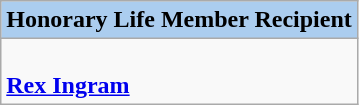<table class=wikitable style="width="100%">
<tr>
<th colspan="2" style="background:#abcdef;">Honorary Life Member Recipient</th>
</tr>
<tr>
<td colspan="2" style="vertical-align:top;"><br><strong><a href='#'>Rex Ingram</a></strong></td>
</tr>
</table>
